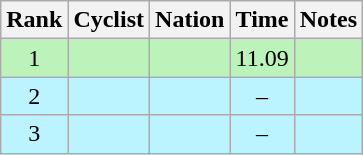<table class="wikitable sortable" style="text-align:center">
<tr>
<th>Rank</th>
<th>Cyclist</th>
<th>Nation</th>
<th>Time</th>
<th>Notes</th>
</tr>
<tr bgcolor=bbf3bb>
<td>1</td>
<td align=left></td>
<td align=left></td>
<td>11.09</td>
<td></td>
</tr>
<tr bgcolor=bbf3ff>
<td>2</td>
<td align=left></td>
<td align=left></td>
<td>–</td>
<td></td>
</tr>
<tr bgcolor=bbf3ff>
<td>3</td>
<td align=left></td>
<td align=left></td>
<td>–</td>
<td></td>
</tr>
</table>
